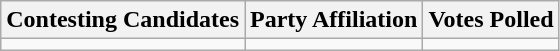<table class="wikitable sortable">
<tr>
<th>Contesting Candidates</th>
<th>Party Affiliation</th>
<th>Votes Polled</th>
</tr>
<tr>
<td></td>
<td></td>
<td></td>
</tr>
</table>
